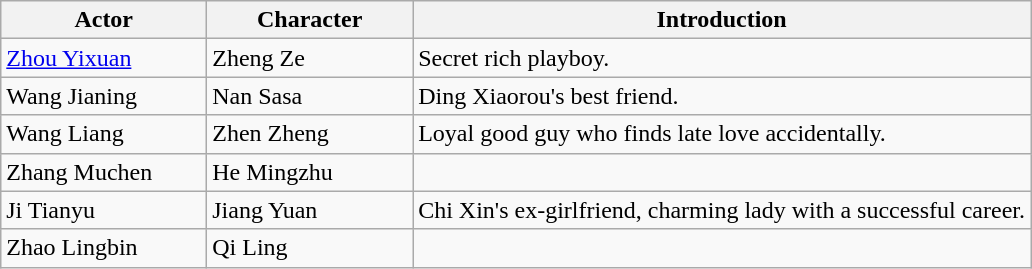<table class="wikitable">
<tr>
<th style="width:20%">Actor</th>
<th style="width:20%">Character</th>
<th>Introduction</th>
</tr>
<tr>
<td><a href='#'>Zhou Yixuan</a></td>
<td>Zheng Ze</td>
<td>Secret rich playboy.</td>
</tr>
<tr>
<td>Wang Jianing</td>
<td>Nan Sasa</td>
<td>Ding Xiaorou's best friend.</td>
</tr>
<tr>
<td>Wang Liang</td>
<td>Zhen Zheng</td>
<td>Loyal good guy who finds late love accidentally.</td>
</tr>
<tr>
<td>Zhang Muchen</td>
<td>He Mingzhu</td>
<td></td>
</tr>
<tr>
<td>Ji Tianyu</td>
<td>Jiang Yuan</td>
<td>Chi Xin's ex-girlfriend, charming lady with a successful career.</td>
</tr>
<tr>
<td>Zhao Lingbin</td>
<td>Qi Ling</td>
<td></td>
</tr>
</table>
